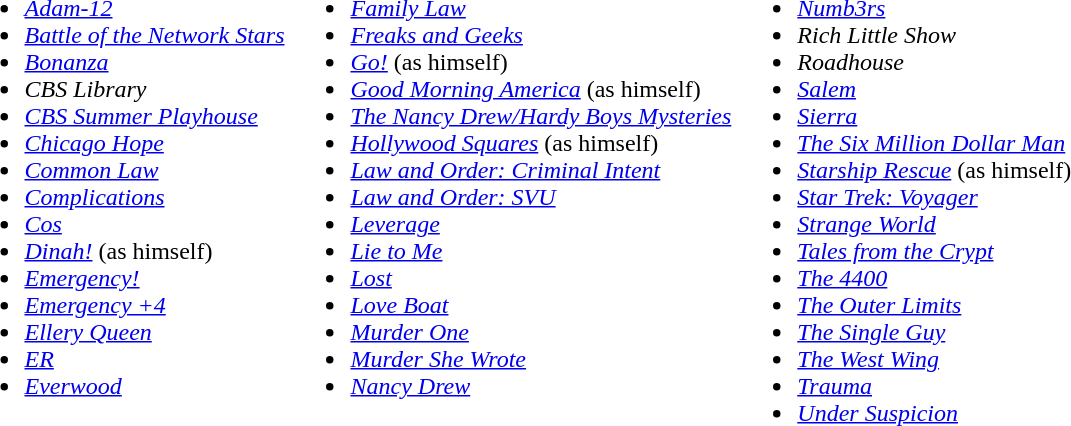<table>
<tr>
<td valign="top"><br><ul><li><em><a href='#'>Adam-12</a></em></li><li><em><a href='#'>Battle of the Network Stars</a></em></li><li><em><a href='#'>Bonanza</a></em></li><li><em>CBS Library</em></li><li><em><a href='#'>CBS Summer Playhouse</a></em></li><li><em><a href='#'>Chicago Hope</a></em></li><li><em><a href='#'>Common Law</a></em></li><li><em><a href='#'>Complications</a></em></li><li><em><a href='#'>Cos</a></em></li><li><em><a href='#'>Dinah!</a></em> (as himself)</li><li><em><a href='#'>Emergency!</a></em></li><li><em><a href='#'>Emergency +4</a></em></li><li><em><a href='#'>Ellery Queen</a></em></li><li><em><a href='#'>ER</a></em></li><li><em><a href='#'>Everwood</a></em></li></ul></td>
<td valign="top"><br><ul><li><em><a href='#'>Family Law</a></em></li><li><em><a href='#'>Freaks and Geeks</a></em></li><li><em><a href='#'>Go!</a></em> (as himself)</li><li><em><a href='#'>Good Morning America</a></em> (as himself)</li><li><em><a href='#'>The Nancy Drew/Hardy Boys Mysteries</a></em></li><li><em><a href='#'>Hollywood Squares</a></em> (as himself)</li><li><em><a href='#'>Law and Order: Criminal Intent</a></em></li><li><em><a href='#'>Law and Order: SVU</a></em></li><li><em><a href='#'>Leverage</a></em></li><li><em><a href='#'>Lie to Me</a></em></li><li><em><a href='#'>Lost</a></em></li><li><em><a href='#'>Love Boat</a></em></li><li><em><a href='#'>Murder One</a></em></li><li><em><a href='#'>Murder She Wrote</a></em></li><li><em><a href='#'>Nancy Drew</a></em></li></ul></td>
<td valign="top"><br><ul><li><em><a href='#'>Numb3rs</a></em></li><li><em>Rich Little Show</em></li><li><em>Roadhouse</em></li><li><em><a href='#'>Salem</a></em></li><li><em><a href='#'>Sierra</a></em></li><li><em><a href='#'>The Six Million Dollar Man</a></em></li><li><em><a href='#'>Starship Rescue</a></em> (as himself)</li><li><em><a href='#'>Star Trek: Voyager</a></em></li><li><em><a href='#'>Strange World</a></em></li><li><em><a href='#'>Tales from the Crypt</a></em></li><li><em><a href='#'>The 4400</a></em></li><li><em><a href='#'>The Outer Limits</a></em></li><li><em><a href='#'>The Single Guy</a></em></li><li><em><a href='#'>The West Wing</a></em></li><li><em><a href='#'>Trauma</a></em></li><li><em><a href='#'>Under Suspicion</a></em></li></ul></td>
</tr>
</table>
